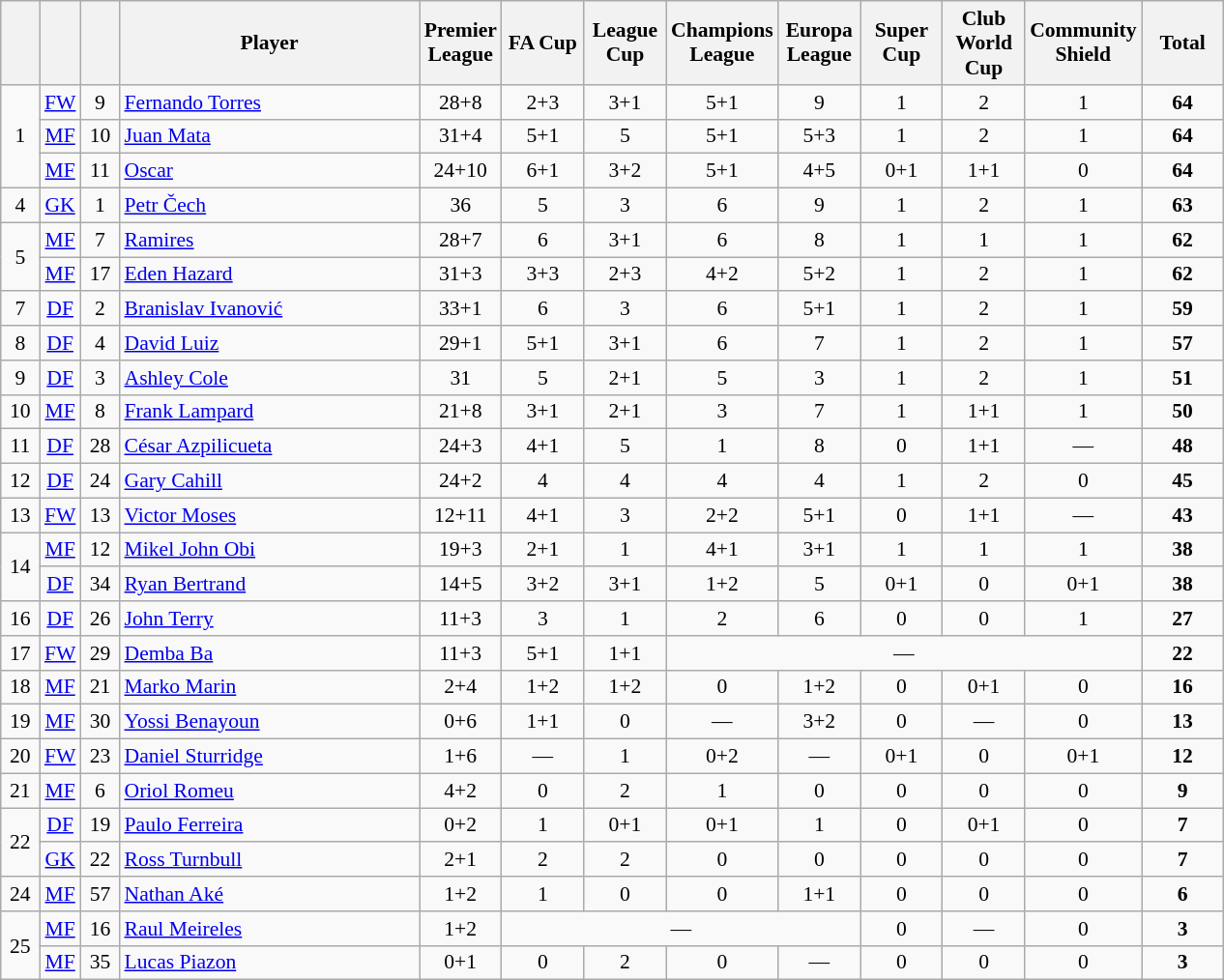<table class="wikitable" style="font-size: 90%; text-align: center;">
<tr>
<th width=20></th>
<th width=20></th>
<th width=20></th>
<th width=200>Player</th>
<th width=50>Premier League</th>
<th width=50>FA Cup</th>
<th width=50>League Cup</th>
<th width=50>Champions League</th>
<th width=50>Europa League</th>
<th width=50>Super Cup</th>
<th width=50>Club World Cup</th>
<th width=50>Community Shield</th>
<th width=50>Total</th>
</tr>
<tr>
<td rowspan="3">1</td>
<td><a href='#'>FW</a></td>
<td>9</td>
<td align=left> <a href='#'>Fernando Torres</a></td>
<td>28+8</td>
<td>2+3</td>
<td>3+1</td>
<td>5+1</td>
<td>9</td>
<td>1</td>
<td>2</td>
<td>1</td>
<td><strong>64</strong></td>
</tr>
<tr>
<td><a href='#'>MF</a></td>
<td>10</td>
<td align=left> <a href='#'>Juan Mata</a></td>
<td>31+4</td>
<td>5+1</td>
<td>5</td>
<td>5+1</td>
<td>5+3</td>
<td>1</td>
<td>2</td>
<td>1</td>
<td><strong>64</strong></td>
</tr>
<tr>
<td><a href='#'>MF</a></td>
<td>11</td>
<td align=left> <a href='#'>Oscar</a></td>
<td>24+10</td>
<td>6+1</td>
<td>3+2</td>
<td>5+1</td>
<td>4+5</td>
<td>0+1</td>
<td>1+1</td>
<td>0</td>
<td><strong>64</strong></td>
</tr>
<tr>
<td>4</td>
<td><a href='#'>GK</a></td>
<td>1</td>
<td align=left> <a href='#'>Petr Čech</a></td>
<td>36</td>
<td>5</td>
<td>3</td>
<td>6</td>
<td>9</td>
<td>1</td>
<td>2</td>
<td>1</td>
<td><strong>63</strong></td>
</tr>
<tr>
<td rowspan="2">5</td>
<td><a href='#'>MF</a></td>
<td>7</td>
<td align=left> <a href='#'>Ramires</a></td>
<td>28+7</td>
<td>6</td>
<td>3+1</td>
<td>6</td>
<td>8</td>
<td>1</td>
<td>1</td>
<td>1</td>
<td><strong>62</strong></td>
</tr>
<tr>
<td><a href='#'>MF</a></td>
<td>17</td>
<td align=left> <a href='#'>Eden Hazard</a></td>
<td>31+3</td>
<td>3+3</td>
<td>2+3</td>
<td>4+2</td>
<td>5+2</td>
<td>1</td>
<td>2</td>
<td>1</td>
<td><strong>62</strong></td>
</tr>
<tr>
<td>7</td>
<td><a href='#'>DF</a></td>
<td>2</td>
<td align=left> <a href='#'>Branislav Ivanović</a></td>
<td>33+1</td>
<td>6</td>
<td>3</td>
<td>6</td>
<td>5+1</td>
<td>1</td>
<td>2</td>
<td>1</td>
<td><strong>59</strong></td>
</tr>
<tr>
<td>8</td>
<td><a href='#'>DF</a></td>
<td>4</td>
<td align=left> <a href='#'>David Luiz</a></td>
<td>29+1</td>
<td>5+1</td>
<td>3+1</td>
<td>6</td>
<td>7</td>
<td>1</td>
<td>2</td>
<td>1</td>
<td><strong>57</strong></td>
</tr>
<tr>
<td>9</td>
<td><a href='#'>DF</a></td>
<td>3</td>
<td align=left> <a href='#'>Ashley Cole</a></td>
<td>31</td>
<td>5</td>
<td>2+1</td>
<td>5</td>
<td>3</td>
<td>1</td>
<td>2</td>
<td>1</td>
<td><strong>51</strong></td>
</tr>
<tr>
<td>10</td>
<td><a href='#'>MF</a></td>
<td>8</td>
<td align=left> <a href='#'>Frank Lampard</a></td>
<td>21+8</td>
<td>3+1</td>
<td>2+1</td>
<td>3</td>
<td>7</td>
<td>1</td>
<td>1+1</td>
<td>1</td>
<td><strong>50</strong></td>
</tr>
<tr>
<td>11</td>
<td><a href='#'>DF</a></td>
<td>28</td>
<td align=left> <a href='#'>César Azpilicueta</a></td>
<td>24+3</td>
<td>4+1</td>
<td>5</td>
<td>1</td>
<td>8</td>
<td>0</td>
<td>1+1</td>
<td>—</td>
<td><strong>48</strong></td>
</tr>
<tr>
<td>12</td>
<td><a href='#'>DF</a></td>
<td>24</td>
<td align=left> <a href='#'>Gary Cahill</a></td>
<td>24+2</td>
<td>4</td>
<td>4</td>
<td>4</td>
<td>4</td>
<td>1</td>
<td>2</td>
<td>0</td>
<td><strong>45</strong></td>
</tr>
<tr>
<td>13</td>
<td><a href='#'>FW</a></td>
<td>13</td>
<td align=left> <a href='#'>Victor Moses</a></td>
<td>12+11</td>
<td>4+1</td>
<td>3</td>
<td>2+2</td>
<td>5+1</td>
<td>0</td>
<td>1+1</td>
<td>—</td>
<td><strong>43</strong></td>
</tr>
<tr>
<td rowspan="2">14</td>
<td><a href='#'>MF</a></td>
<td>12</td>
<td align=left> <a href='#'>Mikel John Obi</a></td>
<td>19+3</td>
<td>2+1</td>
<td>1</td>
<td>4+1</td>
<td>3+1</td>
<td>1</td>
<td>1</td>
<td>1</td>
<td><strong>38</strong></td>
</tr>
<tr>
<td><a href='#'>DF</a></td>
<td>34</td>
<td align=left> <a href='#'>Ryan Bertrand</a></td>
<td>14+5</td>
<td>3+2</td>
<td>3+1</td>
<td>1+2</td>
<td>5</td>
<td>0+1</td>
<td>0</td>
<td>0+1</td>
<td><strong>38</strong></td>
</tr>
<tr>
<td>16</td>
<td><a href='#'>DF</a></td>
<td>26</td>
<td align=left> <a href='#'>John Terry</a></td>
<td>11+3</td>
<td>3</td>
<td>1</td>
<td>2</td>
<td>6</td>
<td>0</td>
<td>0</td>
<td>1</td>
<td><strong>27</strong></td>
</tr>
<tr>
<td>17</td>
<td><a href='#'>FW</a></td>
<td>29</td>
<td align=left> <a href='#'>Demba Ba</a></td>
<td>11+3</td>
<td>5+1</td>
<td>1+1</td>
<td colspan="5">—</td>
<td><strong>22</strong></td>
</tr>
<tr>
<td>18</td>
<td><a href='#'>MF</a></td>
<td>21</td>
<td align=left> <a href='#'>Marko Marin</a></td>
<td>2+4</td>
<td>1+2</td>
<td>1+2</td>
<td>0</td>
<td>1+2</td>
<td>0</td>
<td>0+1</td>
<td>0</td>
<td><strong>16</strong></td>
</tr>
<tr>
<td>19</td>
<td><a href='#'>MF</a></td>
<td>30</td>
<td align=left> <a href='#'>Yossi Benayoun</a></td>
<td>0+6</td>
<td>1+1</td>
<td>0</td>
<td>—</td>
<td>3+2</td>
<td>0</td>
<td>—</td>
<td>0</td>
<td><strong>13</strong></td>
</tr>
<tr>
<td>20</td>
<td><a href='#'>FW</a></td>
<td>23</td>
<td align=left> <a href='#'>Daniel Sturridge</a></td>
<td>1+6</td>
<td>—</td>
<td>1</td>
<td>0+2</td>
<td>—</td>
<td>0+1</td>
<td>0</td>
<td>0+1</td>
<td><strong>12</strong></td>
</tr>
<tr>
<td>21</td>
<td><a href='#'>MF</a></td>
<td>6</td>
<td align=left> <a href='#'>Oriol Romeu</a></td>
<td>4+2</td>
<td>0</td>
<td>2</td>
<td>1</td>
<td>0</td>
<td>0</td>
<td>0</td>
<td>0</td>
<td><strong>9</strong></td>
</tr>
<tr>
<td rowspan="2">22</td>
<td><a href='#'>DF</a></td>
<td>19</td>
<td align=left> <a href='#'>Paulo Ferreira</a></td>
<td>0+2</td>
<td>1</td>
<td>0+1</td>
<td>0+1</td>
<td>1</td>
<td>0</td>
<td>0+1</td>
<td>0</td>
<td><strong>7</strong></td>
</tr>
<tr>
<td><a href='#'>GK</a></td>
<td>22</td>
<td align=left> <a href='#'>Ross Turnbull</a></td>
<td>2+1</td>
<td>2</td>
<td>2</td>
<td>0</td>
<td>0</td>
<td>0</td>
<td>0</td>
<td>0</td>
<td><strong>7</strong></td>
</tr>
<tr>
<td>24</td>
<td><a href='#'>MF</a></td>
<td>57</td>
<td align=left> <a href='#'>Nathan Aké</a></td>
<td>1+2</td>
<td>1</td>
<td>0</td>
<td>0</td>
<td>1+1</td>
<td>0</td>
<td>0</td>
<td>0</td>
<td><strong>6</strong></td>
</tr>
<tr>
<td rowspan=2>25</td>
<td><a href='#'>MF</a></td>
<td>16</td>
<td align=left> <a href='#'>Raul Meireles</a></td>
<td>1+2</td>
<td colspan="4">—</td>
<td>0</td>
<td>—</td>
<td>0</td>
<td><strong>3</strong></td>
</tr>
<tr>
<td><a href='#'>MF</a></td>
<td>35</td>
<td align=left> <a href='#'>Lucas Piazon</a></td>
<td>0+1</td>
<td>0</td>
<td>2</td>
<td>0</td>
<td>—</td>
<td>0</td>
<td>0</td>
<td>0</td>
<td><strong>3</strong></td>
</tr>
</table>
